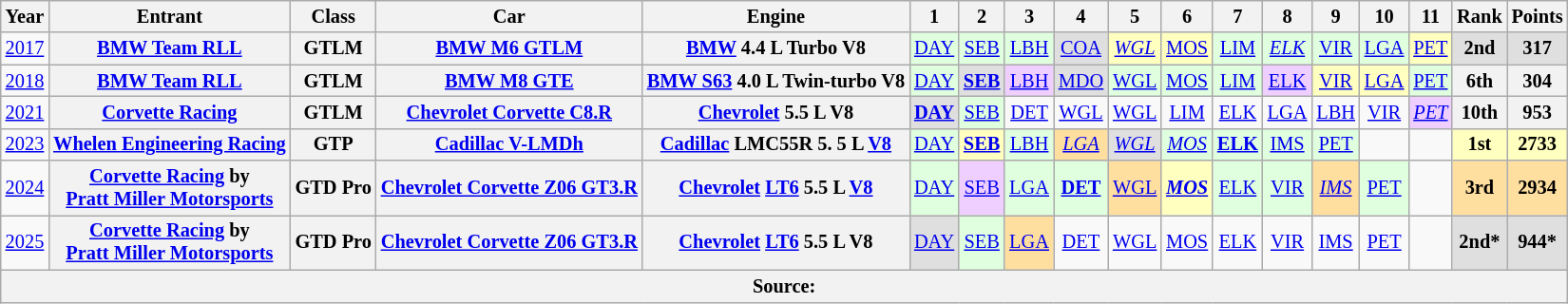<table class="wikitable" style="text-align:center; font-size:85%">
<tr>
<th>Year</th>
<th>Entrant</th>
<th>Class</th>
<th>Car</th>
<th>Engine</th>
<th>1</th>
<th>2</th>
<th>3</th>
<th>4</th>
<th>5</th>
<th>6</th>
<th>7</th>
<th>8</th>
<th>9</th>
<th>10</th>
<th>11</th>
<th>Rank</th>
<th>Points</th>
</tr>
<tr>
<td><a href='#'>2017</a></td>
<th nowrap><a href='#'>BMW Team RLL</a></th>
<th>GTLM</th>
<th nowrap><a href='#'>BMW M6 GTLM</a></th>
<th nowrap><a href='#'>BMW</a> 4.4 L Turbo V8</th>
<td style="background:#DFFFDF;"><a href='#'>DAY</a><br></td>
<td style="background:#DFFFDF;"><a href='#'>SEB</a><br></td>
<td style="background:#DFFFDF;"><a href='#'>LBH</a><br></td>
<td style="background:#DFDFDF;"><a href='#'>COA</a><br></td>
<td style="background:#FFFFBF;"><em><a href='#'>WGL</a></em><br></td>
<td style="background:#FFFFBF;"><a href='#'>MOS</a><br></td>
<td style="background:#DFFFDF;"><a href='#'>LIM</a><br></td>
<td style="background:#DFFFDF;"><em><a href='#'>ELK</a></em><br></td>
<td style="background:#DFFFDF;"><a href='#'>VIR</a><br></td>
<td style="background:#DFFFDF;"><a href='#'>LGA</a><br></td>
<td style="background:#FFFFBF;"><a href='#'>PET</a><br></td>
<th style="background:#DFDFDF;">2nd</th>
<th style="background:#DFDFDF;">317</th>
</tr>
<tr>
<td><a href='#'>2018</a></td>
<th nowrap><a href='#'>BMW Team RLL</a></th>
<th>GTLM</th>
<th nowrap><a href='#'>BMW M8 GTE</a></th>
<th nowrap><a href='#'>BMW S63</a> 4.0 L Twin-turbo V8</th>
<td style="background:#DFFFDF;"><a href='#'>DAY</a><br></td>
<td style="background:#DFDFDF;"><strong><a href='#'>SEB</a></strong><br></td>
<td style="background:#EFCFFF;"><a href='#'>LBH</a><br></td>
<td style="background:#DFDFDF;"><a href='#'>MDO</a><br></td>
<td style="background:#DFFFDF;"><a href='#'>WGL</a><br></td>
<td style="background:#DFFFDF;"><a href='#'>MOS</a><br></td>
<td style="background:#DFFFDF;"><a href='#'>LIM</a><br></td>
<td style="background:#EFCFFF;"><a href='#'>ELK</a><br></td>
<td style="background:#FFFFBF;"><a href='#'>VIR</a><br></td>
<td style="background:#FFFFBF;"><a href='#'>LGA</a><br></td>
<td style="background:#DFFFDF;"><a href='#'>PET</a><br></td>
<th>6th</th>
<th>304</th>
</tr>
<tr>
<td><a href='#'>2021</a></td>
<th nowrap><a href='#'>Corvette Racing</a></th>
<th>GTLM</th>
<th nowrap><a href='#'>Chevrolet Corvette C8.R</a></th>
<th nowrap><a href='#'>Chevrolet</a> 5.5 L V8</th>
<td style="background:#DFDFDF;"><strong><a href='#'>DAY</a></strong><br></td>
<td style="background:#DFFFDF;"><a href='#'>SEB</a><br></td>
<td><a href='#'>DET</a></td>
<td><a href='#'>WGL</a></td>
<td><a href='#'>WGL</a></td>
<td><a href='#'>LIM</a></td>
<td><a href='#'>ELK</a></td>
<td><a href='#'>LGA</a></td>
<td><a href='#'>LBH</a></td>
<td><a href='#'>VIR</a></td>
<td style="background:#EFCFFF;"><em><a href='#'>PET</a></em><br></td>
<th>10th</th>
<th>953</th>
</tr>
<tr>
<td><a href='#'>2023</a></td>
<th nowrap><a href='#'>Whelen Engineering Racing</a></th>
<th>GTP</th>
<th nowrap><a href='#'>Cadillac V-LMDh</a></th>
<th nowrap><a href='#'>Cadillac</a> LMC55R 5. 5 L <a href='#'>V8</a></th>
<td style="background:#DFFFDF;"><a href='#'>DAY</a><br></td>
<td style="background:#FFFFBF;"><strong><a href='#'>SEB</a></strong><br></td>
<td style="background:#DFFFDF;"><a href='#'>LBH</a><br></td>
<td style="background:#FFDF9F;"><em><a href='#'>LGA</a></em><br></td>
<td style="background:#DFDFDF;"><em><a href='#'>WGL</a></em><br></td>
<td style="background:#DFFFDF;"><em><a href='#'>MOS</a></em><br></td>
<td style="background:#DFFFDF;"><strong><a href='#'>ELK</a></strong><br></td>
<td style="background:#DFFFDF;"><a href='#'>IMS</a><br></td>
<td style="background:#DFFFDF;"><a href='#'>PET</a><br></td>
<td></td>
<td></td>
<th style="background:#FFFFBF;">1st</th>
<th style="background:#FFFFBF;">2733</th>
</tr>
<tr>
<td><a href='#'>2024</a></td>
<th nowrap><a href='#'>Corvette Racing</a> by<br><a href='#'>Pratt Miller Motorsports</a></th>
<th>GTD Pro</th>
<th nowrap><a href='#'>Chevrolet Corvette Z06 GT3.R</a></th>
<th nowrap><a href='#'>Chevrolet</a> <a href='#'>LT6</a> 5.5 L <a href='#'>V8</a></th>
<td style="background:#DFFFDF;"><a href='#'>DAY</a><br></td>
<td style="background:#EFCFFF;"><a href='#'>SEB</a><br></td>
<td style="background:#DFFFDF;"><a href='#'>LGA</a><br></td>
<td style="background:#DFFFDF;"><strong><a href='#'>DET</a></strong><br></td>
<td style="background:#FFDF9F;"><a href='#'>WGL</a><br></td>
<td style="background:#FFFFBF;"><strong><em><a href='#'>MOS</a></em></strong><br></td>
<td style="background:#DFFFDF;"><a href='#'>ELK</a><br></td>
<td style="background:#DFFFDF;"><a href='#'>VIR</a><br></td>
<td style="background:#FFDF9F;"><em><a href='#'>IMS</a></em><br></td>
<td style="background:#DFFFDF;"><a href='#'>PET</a><br></td>
<td></td>
<th style="background:#FFDF9F;">3rd</th>
<th style="background:#FFDF9F;">2934</th>
</tr>
<tr>
<td><a href='#'>2025</a></td>
<th><a href='#'>Corvette Racing</a> by<br><a href='#'>Pratt Miller Motorsports</a></th>
<th>GTD Pro</th>
<th><a href='#'>Chevrolet Corvette Z06 GT3.R</a></th>
<th><a href='#'>Chevrolet</a> <a href='#'>LT6</a> 5.5 L V8</th>
<td style="background:#DFDFDF;"><a href='#'>DAY</a><br></td>
<td style="background:#DFFFDF;"><a href='#'>SEB</a><br></td>
<td style="background:#FFDF9F;"><a href='#'>LGA</a><br></td>
<td style="background:#;"><a href='#'>DET</a><br></td>
<td style="background:#;"><a href='#'>WGL</a><br></td>
<td style="background:#;"><a href='#'>MOS</a><br></td>
<td style="background:#;"><a href='#'>ELK</a><br></td>
<td style="background:#;"><a href='#'>VIR</a><br></td>
<td style="background:#;"><a href='#'>IMS</a><br></td>
<td style="background:#;"><a href='#'>PET</a><br></td>
<td></td>
<th style="background:#DFDFDF;">2nd*</th>
<th style="background:#DFDFDF;">944*</th>
</tr>
<tr>
<th colspan="18">Source:</th>
</tr>
</table>
